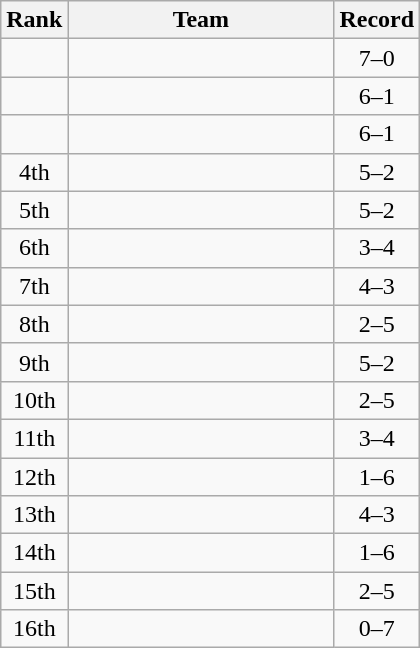<table class=wikitable style="text-align:center;">
<tr>
<th>Rank</th>
<th width=170>Team</th>
<th>Record</th>
</tr>
<tr>
<td></td>
<td align=left></td>
<td>7–0</td>
</tr>
<tr>
<td></td>
<td align=left></td>
<td>6–1</td>
</tr>
<tr>
<td></td>
<td align=left></td>
<td>6–1</td>
</tr>
<tr>
<td>4th</td>
<td align=left></td>
<td>5–2</td>
</tr>
<tr>
<td>5th</td>
<td align=left></td>
<td>5–2</td>
</tr>
<tr>
<td>6th</td>
<td align=left></td>
<td>3–4</td>
</tr>
<tr>
<td>7th</td>
<td align=left></td>
<td>4–3</td>
</tr>
<tr>
<td>8th</td>
<td align=left></td>
<td>2–5</td>
</tr>
<tr>
<td>9th</td>
<td align=left></td>
<td>5–2</td>
</tr>
<tr>
<td>10th</td>
<td align=left></td>
<td>2–5</td>
</tr>
<tr>
<td>11th</td>
<td align=left></td>
<td>3–4</td>
</tr>
<tr>
<td>12th</td>
<td align=left></td>
<td>1–6</td>
</tr>
<tr>
<td>13th</td>
<td align=left></td>
<td>4–3</td>
</tr>
<tr>
<td>14th</td>
<td align=left></td>
<td>1–6</td>
</tr>
<tr>
<td>15th</td>
<td align=left></td>
<td>2–5</td>
</tr>
<tr>
<td>16th</td>
<td align=left></td>
<td>0–7</td>
</tr>
</table>
